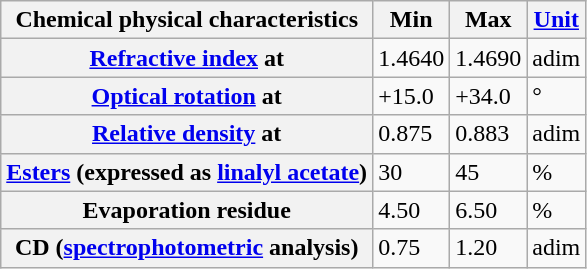<table class="wikitable sortable plainrowheaders">
<tr>
<th scope="col">Chemical physical characteristics</th>
<th scope="col">Min</th>
<th scope="col">Max</th>
<th scope="col"><a href='#'>Unit</a></th>
</tr>
<tr>
<th scope="row"><a href='#'>Refractive index</a> at </th>
<td>1.4640</td>
<td>1.4690</td>
<td>adim</td>
</tr>
<tr>
<th scope="row"><a href='#'>Optical rotation</a> at </th>
<td>+15.0</td>
<td>+34.0</td>
<td>°</td>
</tr>
<tr>
<th scope="row"><a href='#'>Relative density</a> at </th>
<td>0.875</td>
<td>0.883</td>
<td>adim</td>
</tr>
<tr>
<th scope="row"><a href='#'>Esters</a> (expressed as <a href='#'>linalyl acetate</a>)</th>
<td>30</td>
<td>45</td>
<td>%</td>
</tr>
<tr>
<th scope="row">Evaporation residue</th>
<td>4.50</td>
<td>6.50</td>
<td>%</td>
</tr>
<tr>
<th scope="row">CD (<a href='#'>spectrophotometric</a> analysis)</th>
<td>0.75</td>
<td>1.20</td>
<td>adim</td>
</tr>
</table>
